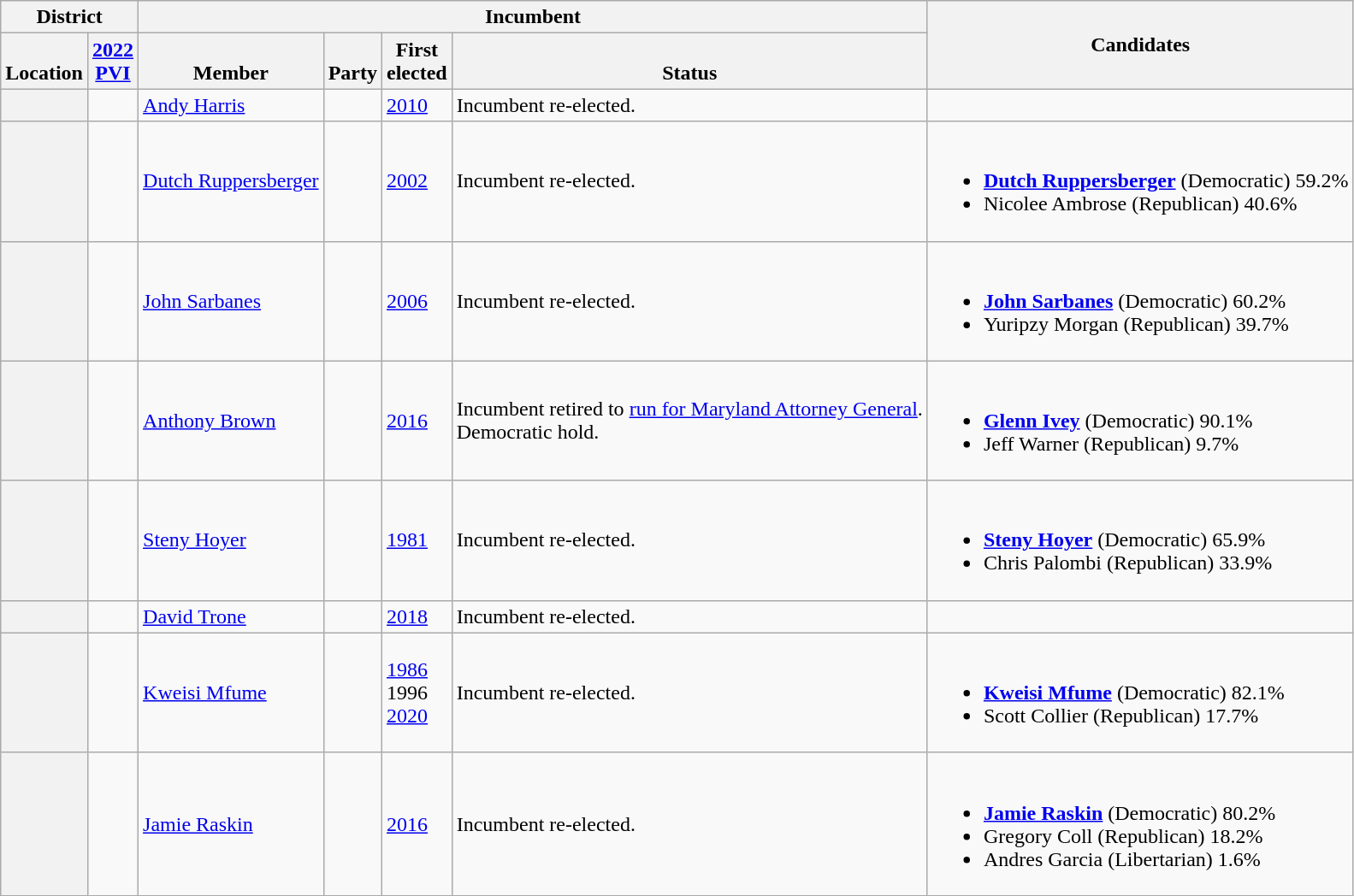<table class="wikitable sortable">
<tr>
<th colspan=2>District</th>
<th colspan=4>Incumbent</th>
<th rowspan=2 class="unsortable">Candidates</th>
</tr>
<tr valign=bottom>
<th>Location</th>
<th><a href='#'>2022<br>PVI</a></th>
<th>Member</th>
<th>Party</th>
<th>First<br>elected</th>
<th>Status</th>
</tr>
<tr>
<th></th>
<td></td>
<td><a href='#'>Andy Harris</a></td>
<td></td>
<td><a href='#'>2010</a></td>
<td>Incumbent re-elected.</td>
<td nowrap></td>
</tr>
<tr>
<th></th>
<td></td>
<td><a href='#'>Dutch Ruppersberger</a></td>
<td></td>
<td><a href='#'>2002</a></td>
<td>Incumbent re-elected.</td>
<td nowrap><br><ul><li> <strong><a href='#'>Dutch Ruppersberger</a></strong> (Democratic) 59.2%</li><li>Nicolee Ambrose (Republican) 40.6%</li></ul></td>
</tr>
<tr>
<th></th>
<td></td>
<td><a href='#'>John Sarbanes</a></td>
<td></td>
<td><a href='#'>2006</a></td>
<td>Incumbent re-elected.</td>
<td nowrap><br><ul><li> <strong><a href='#'>John Sarbanes</a></strong> (Democratic) 60.2%</li><li>Yuripzy Morgan (Republican) 39.7%</li></ul></td>
</tr>
<tr>
<th></th>
<td></td>
<td><a href='#'>Anthony Brown</a></td>
<td></td>
<td><a href='#'>2016</a></td>
<td>Incumbent retired to <a href='#'>run for Maryland Attorney General</a>.<br>Democratic hold.</td>
<td nowrap><br><ul><li> <strong><a href='#'>Glenn Ivey</a></strong> (Democratic) 90.1%</li><li>Jeff Warner (Republican) 9.7%</li></ul></td>
</tr>
<tr>
<th></th>
<td></td>
<td><a href='#'>Steny Hoyer</a></td>
<td></td>
<td><a href='#'>1981 </a></td>
<td>Incumbent re-elected.</td>
<td nowrap><br><ul><li> <strong><a href='#'>Steny Hoyer</a></strong> (Democratic) 65.9%</li><li>Chris Palombi (Republican) 33.9%</li></ul></td>
</tr>
<tr>
<th></th>
<td></td>
<td><a href='#'>David Trone</a></td>
<td></td>
<td><a href='#'>2018</a></td>
<td>Incumbent re-elected.</td>
<td nowrap></td>
</tr>
<tr>
<th></th>
<td></td>
<td><a href='#'>Kweisi Mfume</a></td>
<td></td>
<td><a href='#'>1986</a><br>1996 <br><a href='#'>2020 </a></td>
<td>Incumbent re-elected.</td>
<td nowrap><br><ul><li> <strong><a href='#'>Kweisi Mfume</a></strong> (Democratic) 82.1%</li><li>Scott Collier (Republican) 17.7%</li></ul></td>
</tr>
<tr>
<th></th>
<td></td>
<td><a href='#'>Jamie Raskin</a></td>
<td></td>
<td><a href='#'>2016</a></td>
<td>Incumbent re-elected.</td>
<td nowrap><br><ul><li> <strong><a href='#'>Jamie Raskin</a></strong> (Democratic) 80.2%</li><li>Gregory Coll (Republican) 18.2%</li><li>Andres Garcia (Libertarian) 1.6%</li></ul></td>
</tr>
</table>
